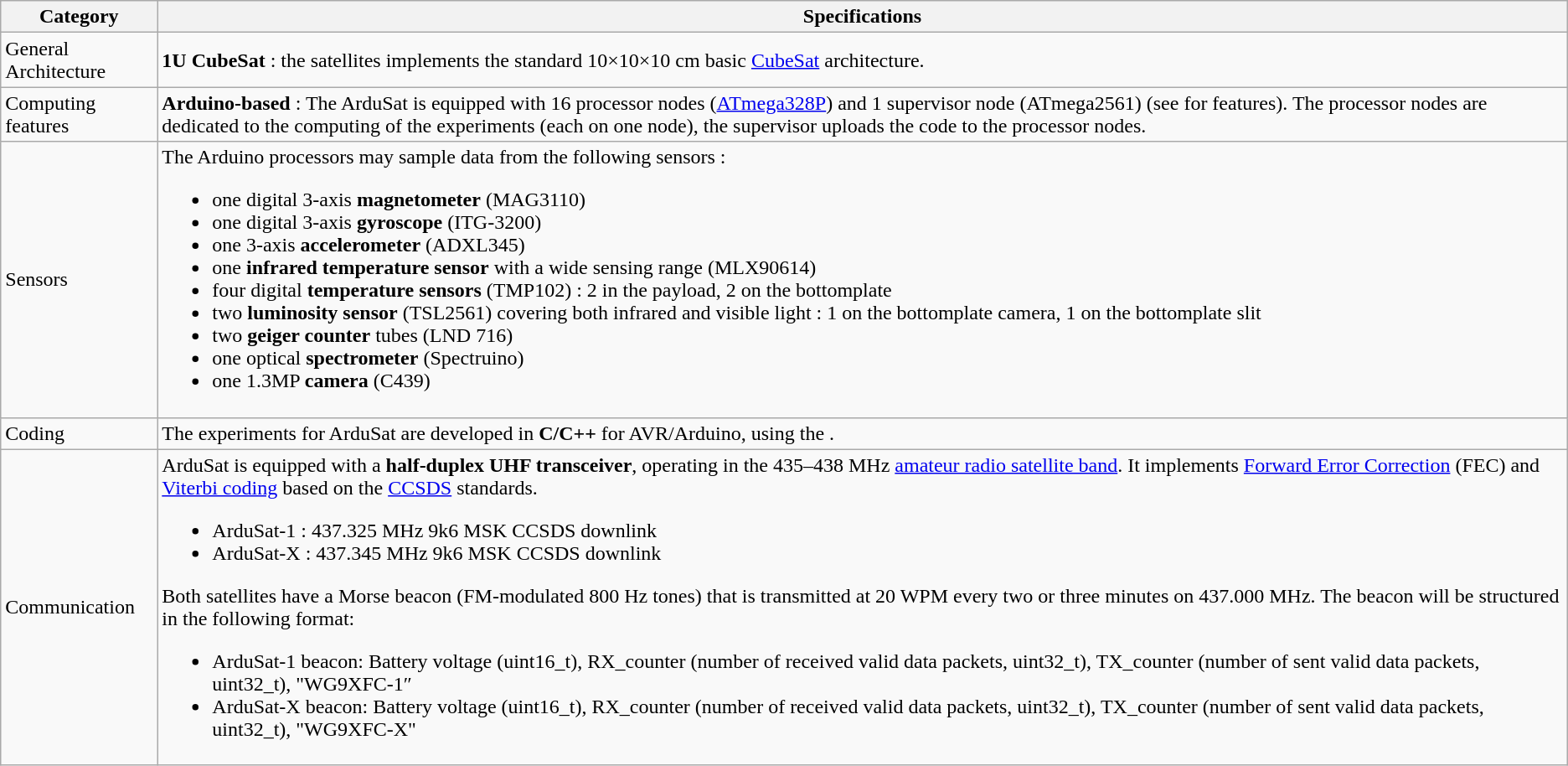<table class="wikitable">
<tr>
<th style="width:10%">Category</th>
<th>Specifications</th>
</tr>
<tr>
<td>General Architecture</td>
<td><strong>1U CubeSat</strong> : the satellites implements the standard 10×10×10 cm basic <a href='#'>CubeSat</a> architecture.</td>
</tr>
<tr>
<td>Computing features</td>
<td><strong>Arduino-based</strong> : The ArduSat is equipped with 16 processor nodes (<a href='#'>ATmega328P</a>) and 1 supervisor node (ATmega2561) (see  for features). The processor nodes are dedicated to the computing of the experiments (each on one node), the supervisor uploads the code to the processor nodes.</td>
</tr>
<tr>
<td>Sensors</td>
<td>The Arduino processors may sample data from the following sensors  :<br><ul><li>one digital 3-axis <strong>magnetometer</strong> (MAG3110)</li><li>one digital 3-axis <strong>gyroscope</strong> (ITG-3200)</li><li>one 3-axis <strong>accelerometer</strong> (ADXL345)</li><li>one <strong>infrared temperature sensor</strong> with a wide sensing range (MLX90614)</li><li>four digital <strong>temperature sensors</strong> (TMP102) : 2 in the payload, 2 on the bottomplate</li><li>two <strong>luminosity sensor</strong> (TSL2561) covering both infrared and visible light : 1 on the bottomplate camera, 1 on the bottomplate slit</li><li>two <strong>geiger counter</strong> tubes (LND 716)</li><li>one optical <strong>spectrometer</strong> (Spectruino)</li><li>one 1.3MP <strong>camera</strong> (C439)</li></ul></td>
</tr>
<tr>
<td>Coding</td>
<td>The experiments for ArduSat are developed in <strong>C/C++</strong> for AVR/Arduino, using the .</td>
</tr>
<tr>
<td>Communication</td>
<td>ArduSat is equipped with a <strong>half-duplex UHF transceiver</strong>, operating in the 435–438 MHz <a href='#'>amateur radio satellite band</a>. It implements <a href='#'>Forward Error Correction</a> (FEC) and <a href='#'>Viterbi coding</a> based on the <a href='#'>CCSDS</a> standards.<br><ul><li>ArduSat-1 : 437.325 MHz 9k6 MSK CCSDS downlink</li><li>ArduSat-X : 437.345 MHz 9k6 MSK CCSDS downlink</li></ul>Both satellites have a Morse beacon (FM-modulated 800 Hz tones) that is transmitted at 20 WPM every two or three minutes on 437.000 MHz. The beacon will be structured in the following format:<ul><li>ArduSat-1 beacon: Battery voltage (uint16_t), RX_counter (number of received valid data packets, uint32_t), TX_counter (number of sent valid data packets, uint32_t), "WG9XFC-1″</li><li>ArduSat-X beacon: Battery voltage (uint16_t), RX_counter (number of received valid data packets, uint32_t), TX_counter (number of sent valid data packets, uint32_t), "WG9XFC-X"</li></ul></td>
</tr>
</table>
